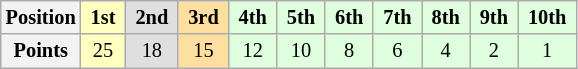<table class="wikitable" style="font-size:85%; text-align:center">
<tr>
<th nowrap>Position</th>
<td style="background:#ffffbf;"> <strong>1st</strong> </td>
<td style="background:#dfdfdf;"> <strong>2nd</strong> </td>
<td style="background:#ffdf9f;"> <strong>3rd</strong> </td>
<td style="background:#dfffdf;"> <strong>4th</strong> </td>
<td style="background:#dfffdf;"> <strong>5th</strong> </td>
<td style="background:#dfffdf;"> <strong>6th</strong> </td>
<td style="background:#dfffdf;"> <strong>7th</strong> </td>
<td style="background:#dfffdf;"> <strong>8th</strong> </td>
<td style="background:#dfffdf;"> <strong>9th</strong> </td>
<td style="background:#dfffdf;"> <strong>10th</strong> </td>
</tr>
<tr>
<th>Points</th>
<td style="background:#ffffbf;">25</td>
<td style="background:#dfdfdf;">18</td>
<td style="background:#ffdf9f;">15</td>
<td style="background:#dfffdf;">12</td>
<td style="background:#dfffdf;">10</td>
<td style="background:#dfffdf;">8</td>
<td style="background:#dfffdf;">6</td>
<td style="background:#dfffdf;">4</td>
<td style="background:#dfffdf;">2</td>
<td style="background:#dfffdf;">1</td>
</tr>
</table>
